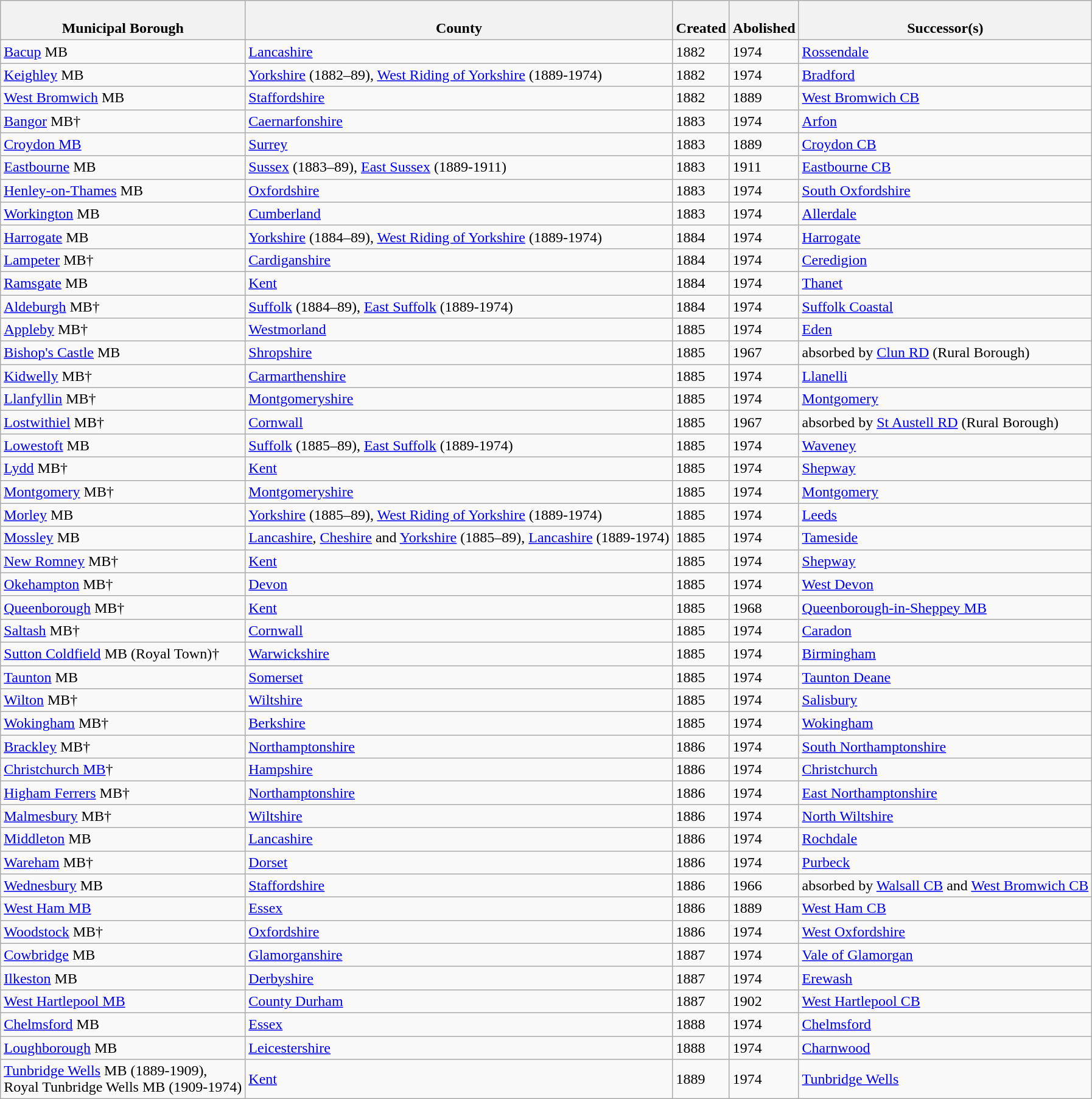<table class="wikitable sortable">
<tr>
<th><br>Municipal Borough</th>
<th><br>County</th>
<th><br>Created</th>
<th><br>Abolished</th>
<th><br>Successor(s)</th>
</tr>
<tr>
<td><a href='#'>Bacup</a> MB</td>
<td><a href='#'>Lancashire</a></td>
<td>1882</td>
<td>1974</td>
<td><a href='#'>Rossendale</a></td>
</tr>
<tr>
<td><a href='#'>Keighley</a> MB</td>
<td><a href='#'>Yorkshire</a> (1882–89), <a href='#'>West Riding of Yorkshire</a> (1889-1974)</td>
<td>1882</td>
<td>1974</td>
<td><a href='#'>Bradford</a></td>
</tr>
<tr>
<td><a href='#'>West Bromwich</a> MB</td>
<td><a href='#'>Staffordshire</a></td>
<td>1882</td>
<td>1889</td>
<td><a href='#'>West Bromwich CB</a></td>
</tr>
<tr>
<td><a href='#'>Bangor</a> MB†</td>
<td><a href='#'>Caernarfonshire</a></td>
<td>1883</td>
<td>1974</td>
<td><a href='#'>Arfon</a></td>
</tr>
<tr>
<td><a href='#'>Croydon MB</a></td>
<td><a href='#'>Surrey</a></td>
<td>1883</td>
<td>1889</td>
<td><a href='#'>Croydon CB</a></td>
</tr>
<tr>
<td><a href='#'>Eastbourne</a> MB</td>
<td><a href='#'>Sussex</a> (1883–89), <a href='#'>East Sussex</a> (1889-1911)</td>
<td>1883</td>
<td>1911</td>
<td><a href='#'>Eastbourne CB</a></td>
</tr>
<tr>
<td><a href='#'>Henley-on-Thames</a> MB</td>
<td><a href='#'>Oxfordshire</a></td>
<td>1883</td>
<td>1974</td>
<td><a href='#'>South Oxfordshire</a></td>
</tr>
<tr>
<td><a href='#'>Workington</a> MB</td>
<td><a href='#'>Cumberland</a></td>
<td>1883</td>
<td>1974</td>
<td><a href='#'>Allerdale</a></td>
</tr>
<tr>
<td><a href='#'>Harrogate</a> MB</td>
<td><a href='#'>Yorkshire</a> (1884–89), <a href='#'>West Riding of Yorkshire</a> (1889-1974)</td>
<td>1884</td>
<td>1974</td>
<td><a href='#'>Harrogate</a></td>
</tr>
<tr>
<td><a href='#'>Lampeter</a> MB†</td>
<td><a href='#'>Cardiganshire</a></td>
<td>1884</td>
<td>1974</td>
<td><a href='#'>Ceredigion</a></td>
</tr>
<tr>
<td><a href='#'>Ramsgate</a> MB</td>
<td><a href='#'>Kent</a></td>
<td>1884</td>
<td>1974</td>
<td><a href='#'>Thanet</a></td>
</tr>
<tr>
<td><a href='#'>Aldeburgh</a> MB†</td>
<td><a href='#'>Suffolk</a> (1884–89), <a href='#'>East Suffolk</a> (1889-1974)</td>
<td>1884</td>
<td>1974</td>
<td><a href='#'>Suffolk Coastal</a></td>
</tr>
<tr>
<td><a href='#'>Appleby</a> MB†</td>
<td><a href='#'>Westmorland</a></td>
<td>1885</td>
<td>1974</td>
<td><a href='#'>Eden</a></td>
</tr>
<tr>
<td><a href='#'>Bishop's Castle</a> MB</td>
<td><a href='#'>Shropshire</a></td>
<td>1885</td>
<td>1967</td>
<td>absorbed by <a href='#'>Clun RD</a> (Rural Borough)</td>
</tr>
<tr>
<td><a href='#'>Kidwelly</a> MB†</td>
<td><a href='#'>Carmarthenshire</a></td>
<td>1885</td>
<td>1974</td>
<td><a href='#'>Llanelli</a></td>
</tr>
<tr>
<td><a href='#'>Llanfyllin</a> MB†</td>
<td><a href='#'>Montgomeryshire</a></td>
<td>1885</td>
<td>1974</td>
<td><a href='#'>Montgomery</a></td>
</tr>
<tr>
<td><a href='#'>Lostwithiel</a> MB†</td>
<td><a href='#'>Cornwall</a></td>
<td>1885</td>
<td>1967</td>
<td>absorbed by <a href='#'>St Austell RD</a> (Rural Borough)</td>
</tr>
<tr>
<td><a href='#'>Lowestoft</a> MB</td>
<td><a href='#'>Suffolk</a> (1885–89), <a href='#'>East Suffolk</a> (1889-1974)</td>
<td>1885</td>
<td>1974</td>
<td><a href='#'>Waveney</a></td>
</tr>
<tr>
<td><a href='#'>Lydd</a> MB†</td>
<td><a href='#'>Kent</a></td>
<td>1885</td>
<td>1974</td>
<td><a href='#'>Shepway</a></td>
</tr>
<tr>
<td><a href='#'>Montgomery</a> MB†</td>
<td><a href='#'>Montgomeryshire</a></td>
<td>1885</td>
<td>1974</td>
<td><a href='#'>Montgomery</a></td>
</tr>
<tr>
<td><a href='#'>Morley</a> MB</td>
<td><a href='#'>Yorkshire</a> (1885–89), <a href='#'>West Riding of Yorkshire</a> (1889-1974)</td>
<td>1885</td>
<td>1974</td>
<td><a href='#'>Leeds</a></td>
</tr>
<tr>
<td><a href='#'>Mossley</a> MB</td>
<td><a href='#'>Lancashire</a>, <a href='#'>Cheshire</a> and <a href='#'>Yorkshire</a> (1885–89), <a href='#'>Lancashire</a> (1889-1974)</td>
<td>1885</td>
<td>1974</td>
<td><a href='#'>Tameside</a></td>
</tr>
<tr>
<td><a href='#'>New Romney</a> MB†</td>
<td><a href='#'>Kent</a></td>
<td>1885</td>
<td>1974</td>
<td><a href='#'>Shepway</a></td>
</tr>
<tr>
<td><a href='#'>Okehampton</a> MB†</td>
<td><a href='#'>Devon</a></td>
<td>1885</td>
<td>1974</td>
<td><a href='#'>West Devon</a></td>
</tr>
<tr>
<td><a href='#'>Queenborough</a> MB†</td>
<td><a href='#'>Kent</a></td>
<td>1885</td>
<td>1968</td>
<td><a href='#'>Queenborough-in-Sheppey MB</a></td>
</tr>
<tr>
<td><a href='#'>Saltash</a> MB†</td>
<td><a href='#'>Cornwall</a></td>
<td>1885</td>
<td>1974</td>
<td><a href='#'>Caradon</a></td>
</tr>
<tr>
<td><a href='#'>Sutton Coldfield</a> MB (Royal Town)†</td>
<td><a href='#'>Warwickshire</a></td>
<td>1885</td>
<td>1974</td>
<td><a href='#'>Birmingham</a></td>
</tr>
<tr>
<td><a href='#'>Taunton</a> MB</td>
<td><a href='#'>Somerset</a></td>
<td>1885</td>
<td>1974</td>
<td><a href='#'>Taunton Deane</a></td>
</tr>
<tr>
<td><a href='#'>Wilton</a> MB†</td>
<td><a href='#'>Wiltshire</a></td>
<td>1885</td>
<td>1974</td>
<td><a href='#'>Salisbury</a></td>
</tr>
<tr>
<td><a href='#'>Wokingham</a> MB†</td>
<td><a href='#'>Berkshire</a></td>
<td>1885</td>
<td>1974</td>
<td><a href='#'>Wokingham</a></td>
</tr>
<tr>
<td><a href='#'>Brackley</a> MB†</td>
<td><a href='#'>Northamptonshire</a></td>
<td>1886</td>
<td>1974</td>
<td><a href='#'>South Northamptonshire</a></td>
</tr>
<tr>
<td><a href='#'>Christchurch MB</a>†</td>
<td><a href='#'>Hampshire</a></td>
<td>1886</td>
<td>1974</td>
<td><a href='#'>Christchurch</a></td>
</tr>
<tr>
<td><a href='#'>Higham Ferrers</a> MB†</td>
<td><a href='#'>Northamptonshire</a></td>
<td>1886</td>
<td>1974</td>
<td><a href='#'>East Northamptonshire</a></td>
</tr>
<tr>
<td><a href='#'>Malmesbury</a> MB†</td>
<td><a href='#'>Wiltshire</a></td>
<td>1886</td>
<td>1974</td>
<td><a href='#'>North Wiltshire</a></td>
</tr>
<tr>
<td><a href='#'>Middleton</a> MB</td>
<td><a href='#'>Lancashire</a></td>
<td>1886</td>
<td>1974</td>
<td><a href='#'>Rochdale</a></td>
</tr>
<tr>
<td><a href='#'>Wareham</a> MB†</td>
<td><a href='#'>Dorset</a></td>
<td>1886</td>
<td>1974</td>
<td><a href='#'>Purbeck</a></td>
</tr>
<tr>
<td><a href='#'>Wednesbury</a> MB</td>
<td><a href='#'>Staffordshire</a></td>
<td>1886</td>
<td>1966</td>
<td>absorbed by <a href='#'>Walsall CB</a> and <a href='#'>West Bromwich CB</a></td>
</tr>
<tr>
<td><a href='#'>West Ham MB</a></td>
<td><a href='#'>Essex</a></td>
<td>1886</td>
<td>1889</td>
<td><a href='#'>West Ham CB</a></td>
</tr>
<tr>
<td><a href='#'>Woodstock</a> MB†</td>
<td><a href='#'>Oxfordshire</a></td>
<td>1886</td>
<td>1974</td>
<td><a href='#'>West Oxfordshire</a></td>
</tr>
<tr>
<td><a href='#'>Cowbridge</a> MB</td>
<td><a href='#'>Glamorganshire</a></td>
<td>1887</td>
<td>1974</td>
<td><a href='#'>Vale of Glamorgan</a></td>
</tr>
<tr>
<td><a href='#'>Ilkeston</a> MB</td>
<td><a href='#'>Derbyshire</a></td>
<td>1887</td>
<td>1974</td>
<td><a href='#'>Erewash</a></td>
</tr>
<tr>
<td><a href='#'>West Hartlepool MB</a></td>
<td><a href='#'>County Durham</a></td>
<td>1887</td>
<td>1902</td>
<td><a href='#'>West Hartlepool CB</a></td>
</tr>
<tr>
<td><a href='#'>Chelmsford</a> MB</td>
<td><a href='#'>Essex</a></td>
<td>1888</td>
<td>1974</td>
<td><a href='#'>Chelmsford</a></td>
</tr>
<tr>
<td><a href='#'>Loughborough</a> MB</td>
<td><a href='#'>Leicestershire</a></td>
<td>1888</td>
<td>1974</td>
<td><a href='#'>Charnwood</a></td>
</tr>
<tr>
<td><a href='#'>Tunbridge Wells</a> MB (1889-1909),<br> Royal Tunbridge Wells MB (1909-1974)</td>
<td><a href='#'>Kent</a></td>
<td>1889</td>
<td>1974</td>
<td><a href='#'>Tunbridge Wells</a></td>
</tr>
</table>
